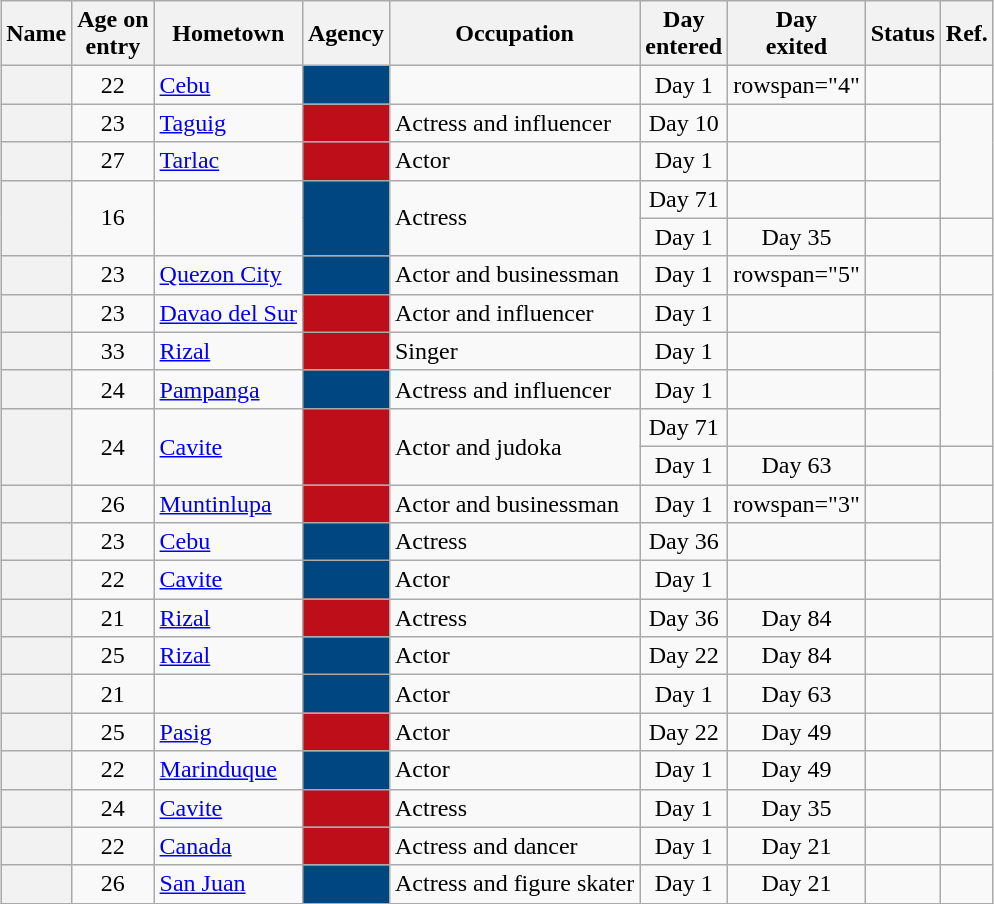<table class="wikitable sortable" style="margin:1em auto; font-size:100%; line-height:18px; text-align:center">
<tr>
<th>Name</th>
<th>Age on<br>entry</th>
<th>Hometown</th>
<th>Agency</th>
<th>Occupation</th>
<th>Day<br>entered</th>
<th>Day<br>exited</th>
<th>Status</th>
<th>Ref.</th>
</tr>
<tr>
<th></th>
<td>22</td>
<td align=left><a href='#'>Cebu</a></td>
<td style=background:#004680></td>
<td align=left></td>
<td>Day 1</td>
<td>rowspan="4" </td>
<td></td>
<td></td>
</tr>
<tr>
<th></th>
<td>23</td>
<td align=left><a href='#'>Taguig</a></td>
<td style=background:#BD0E1A></td>
<td align=left>Actress and influencer</td>
<td>Day 10</td>
<td></td>
<td></td>
</tr>
<tr>
<th></th>
<td>27</td>
<td align=left><a href='#'>Tarlac</a></td>
<td style=background:#BD0E1A></td>
<td align=left>Actor</td>
<td>Day 1</td>
<td></td>
<td></td>
</tr>
<tr>
<th rowspan="2"></th>
<td rowspan="2">16</td>
<td rowspan="2" align=left></td>
<td rowspan="2"  style=background:#004680></td>
<td rowspan="2" align=left>Actress</td>
<td>Day 71</td>
<td></td>
<td></td>
</tr>
<tr>
<td>Day 1</td>
<td>Day 35</td>
<td></td>
<td></td>
</tr>
<tr>
<th></th>
<td>23</td>
<td align=left><a href='#'>Quezon City</a></td>
<td style=background:#004680></td>
<td align=left>Actor and businessman</td>
<td>Day 1</td>
<td>rowspan="5" </td>
<td></td>
<td></td>
</tr>
<tr>
<th></th>
<td>23</td>
<td align=left><a href='#'>Davao del Sur</a></td>
<td style=background:#BD0E1A></td>
<td align=left>Actor and influencer</td>
<td>Day 1</td>
<td></td>
<td></td>
</tr>
<tr>
<th></th>
<td>33</td>
<td align=left><a href='#'>Rizal</a></td>
<td style=background:#BD0E1A></td>
<td align=left>Singer</td>
<td>Day 1</td>
<td></td>
<td></td>
</tr>
<tr>
<th></th>
<td>24</td>
<td align=left><a href='#'>Pampanga</a></td>
<td style=background:#004680></td>
<td align=left>Actress and influencer</td>
<td>Day 1</td>
<td></td>
<td></td>
</tr>
<tr>
<th rowspan="2"></th>
<td rowspan="2">24</td>
<td rowspan="2" align=left><a href='#'>Cavite</a></td>
<td rowspan="2" style=background:#BD0E1A></td>
<td rowspan="2" align=left>Actor and judoka</td>
<td>Day 71</td>
<td></td>
<td></td>
</tr>
<tr>
<td>Day 1</td>
<td>Day 63</td>
<td></td>
<td></td>
</tr>
<tr>
<th></th>
<td>26</td>
<td align=left><a href='#'>Muntinlupa</a></td>
<td style=background:#BD0E1A></td>
<td align=left>Actor and businessman</td>
<td>Day 1</td>
<td>rowspan="3" </td>
<td></td>
<td></td>
</tr>
<tr>
<th></th>
<td>23</td>
<td align=left><a href='#'>Cebu</a></td>
<td style=background:#004680></td>
<td align=left>Actress</td>
<td>Day 36</td>
<td></td>
<td></td>
</tr>
<tr>
<th></th>
<td>22</td>
<td align=left><a href='#'>Cavite</a></td>
<td style=background:#004680></td>
<td align=left>Actor</td>
<td>Day 1</td>
<td></td>
<td></td>
</tr>
<tr>
<th></th>
<td>21</td>
<td align=left><a href='#'>Rizal</a></td>
<td style=background:#BD0E1A></td>
<td align=left>Actress</td>
<td>Day 36</td>
<td>Day 84</td>
<td></td>
<td></td>
</tr>
<tr>
<th></th>
<td>25</td>
<td align=left><a href='#'>Rizal</a></td>
<td style=background:#004680></td>
<td align=left>Actor</td>
<td>Day 22</td>
<td>Day 84</td>
<td></td>
<td></td>
</tr>
<tr>
<th></th>
<td>21</td>
<td align=left></td>
<td style=background:#004680></td>
<td align=left>Actor</td>
<td>Day 1</td>
<td>Day 63</td>
<td></td>
<td></td>
</tr>
<tr>
<th></th>
<td>25</td>
<td align=left><a href='#'>Pasig</a></td>
<td style=background:#BD0E1A></td>
<td align=left>Actor</td>
<td>Day 22</td>
<td>Day 49</td>
<td></td>
<td></td>
</tr>
<tr>
<th></th>
<td>22</td>
<td align=left><a href='#'>Marinduque</a></td>
<td style=background:#004680></td>
<td align=left>Actor</td>
<td>Day 1</td>
<td>Day 49</td>
<td></td>
<td></td>
</tr>
<tr>
<th></th>
<td>24</td>
<td align=left><a href='#'>Cavite</a></td>
<td style=background:#BD0E1A></td>
<td align="left">Actress</td>
<td>Day 1</td>
<td>Day 35</td>
<td></td>
<td></td>
</tr>
<tr>
<th></th>
<td>22</td>
<td align=left><a href='#'>Canada</a></td>
<td style=background:#BD0E1A></td>
<td align=left>Actress and dancer</td>
<td>Day 1</td>
<td>Day 21</td>
<td></td>
<td></td>
</tr>
<tr>
<th></th>
<td>26</td>
<td align=left><a href='#'>San Juan</a></td>
<td style=background:#004680></td>
<td align=left>Actress and figure skater</td>
<td>Day 1</td>
<td>Day 21</td>
<td></td>
<td></td>
</tr>
<tr>
</tr>
</table>
